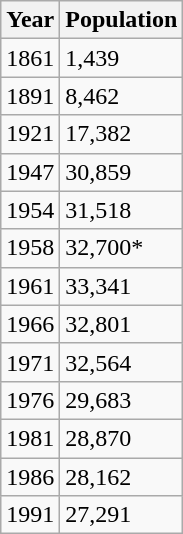<table class="wikitable">
<tr>
<th>Year</th>
<th>Population</th>
</tr>
<tr>
<td>1861</td>
<td>1,439</td>
</tr>
<tr>
<td>1891</td>
<td>8,462</td>
</tr>
<tr>
<td>1921</td>
<td>17,382</td>
</tr>
<tr>
<td>1947</td>
<td>30,859</td>
</tr>
<tr>
<td>1954</td>
<td>31,518</td>
</tr>
<tr>
<td>1958</td>
<td>32,700*</td>
</tr>
<tr>
<td>1961</td>
<td>33,341</td>
</tr>
<tr>
<td>1966</td>
<td>32,801</td>
</tr>
<tr>
<td>1971</td>
<td>32,564</td>
</tr>
<tr>
<td>1976</td>
<td>29,683</td>
</tr>
<tr>
<td>1981</td>
<td>28,870</td>
</tr>
<tr>
<td>1986</td>
<td>28,162</td>
</tr>
<tr>
<td>1991</td>
<td>27,291</td>
</tr>
</table>
